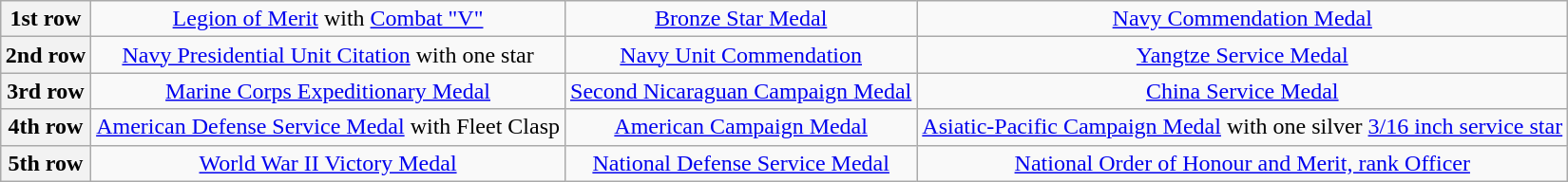<table class="wikitable" style="margin:1em auto; text-align:center;">
<tr>
<th>1st row</th>
<td colspan="3"><a href='#'>Legion of Merit</a> with <a href='#'>Combat "V"</a></td>
<td colspan="3"><a href='#'>Bronze Star Medal</a></td>
<td colspan="3"><a href='#'>Navy Commendation Medal</a></td>
</tr>
<tr>
<th>2nd row</th>
<td colspan="3"><a href='#'>Navy Presidential Unit Citation</a> with one star</td>
<td colspan="3"><a href='#'>Navy Unit Commendation</a></td>
<td colspan="3"><a href='#'>Yangtze Service Medal</a></td>
</tr>
<tr>
<th>3rd row</th>
<td colspan="3"><a href='#'>Marine Corps Expeditionary Medal</a></td>
<td colspan="3"><a href='#'>Second Nicaraguan Campaign Medal</a></td>
<td colspan="3"><a href='#'>China Service Medal</a></td>
</tr>
<tr>
<th>4th row</th>
<td colspan="3"><a href='#'>American Defense Service Medal</a> with Fleet Clasp</td>
<td colspan="3"><a href='#'>American Campaign Medal</a></td>
<td colspan="3"><a href='#'>Asiatic-Pacific Campaign Medal</a> with one silver <a href='#'>3/16 inch service star</a></td>
</tr>
<tr>
<th>5th row</th>
<td colspan="3"><a href='#'>World War II Victory Medal</a></td>
<td colspan="3"><a href='#'>National Defense Service Medal</a></td>
<td colspan="3"><a href='#'>National Order of Honour and Merit, rank Officer</a></td>
</tr>
</table>
